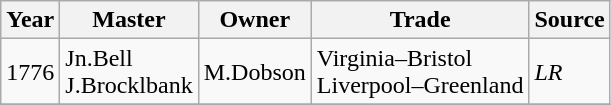<table class=" wikitable">
<tr>
<th>Year</th>
<th>Master</th>
<th>Owner</th>
<th>Trade</th>
<th>Source</th>
</tr>
<tr>
<td>1776</td>
<td>Jn.Bell<br>J.Brocklbank</td>
<td>M.Dobson</td>
<td>Virginia–Bristol<br>Liverpool–Greenland</td>
<td><em>LR</em></td>
</tr>
<tr>
</tr>
</table>
